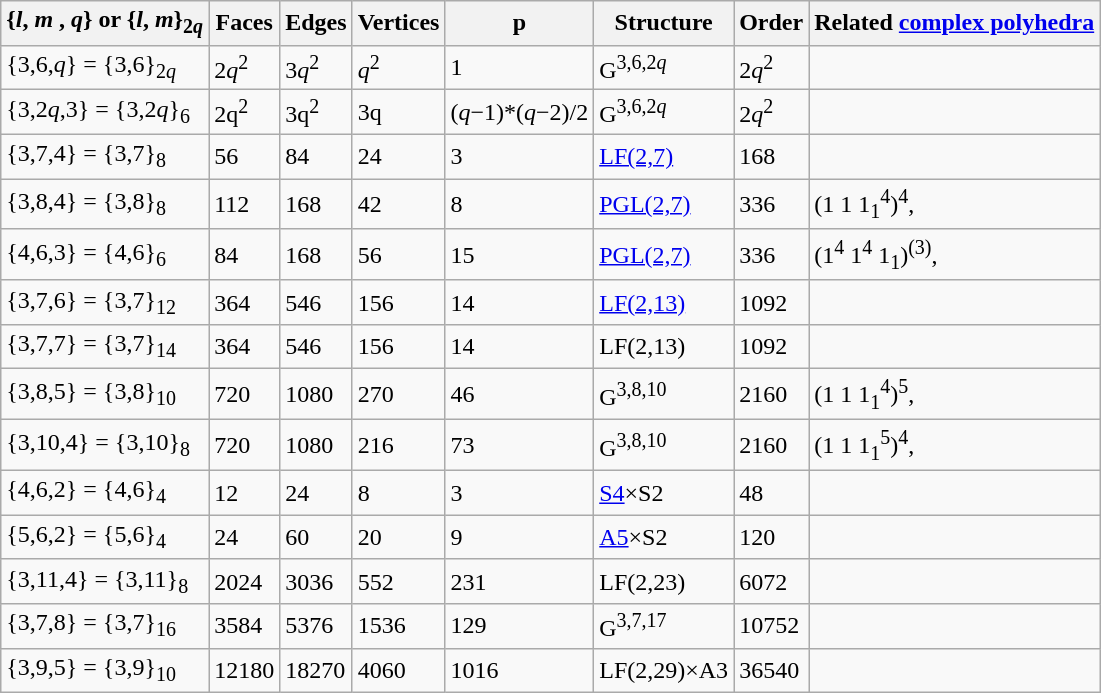<table class=wikitable>
<tr>
<th>{<em>l</em>, <em>m</em> , <em>q</em>} or {<em>l</em>, <em>m</em>}<sub>2<em>q</em></sub></th>
<th>Faces</th>
<th>Edges</th>
<th>Vertices</th>
<th>p</th>
<th>Structure</th>
<th>Order</th>
<th>Related <a href='#'>complex polyhedra</a></th>
</tr>
<tr>
<td>{3,6,<em>q</em>} = {3,6}<sub>2<em>q</em></sub></td>
<td>2<em>q</em><sup>2</sup></td>
<td>3<em>q</em><sup>2</sup></td>
<td><em>q</em><sup>2</sup></td>
<td>1</td>
<td>G<sup>3,6,2<em>q</em></sup></td>
<td>2<em>q</em><sup>2</sup></td>
<td></td>
</tr>
<tr>
<td>{3,2<em>q</em>,3} = {3,2<em>q</em>}<sub>6</sub></td>
<td>2q<sup>2</sup></td>
<td>3q<sup>2</sup></td>
<td>3q</td>
<td>(<em>q</em>−1)*(<em>q</em>−2)/2</td>
<td>G<sup>3,6,2<em>q</em></sup></td>
<td>2<em>q</em><sup>2</sup></td>
<td></td>
</tr>
<tr>
<td>{3,7,4} = {3,7}<sub>8</sub></td>
<td>56</td>
<td>84</td>
<td>24</td>
<td>3</td>
<td><a href='#'>LF(2,7)</a></td>
<td>168</td>
<td></td>
</tr>
<tr>
<td>{3,8,4} = {3,8}<sub>8</sub></td>
<td>112</td>
<td>168</td>
<td>42</td>
<td>8</td>
<td><a href='#'>PGL(2,7)</a></td>
<td>336</td>
<td>(1 1 1<sub>1</sub><sup>4</sup>)<sup>4</sup>, </td>
</tr>
<tr>
<td>{4,6,3} = {4,6}<sub>6</sub></td>
<td>84</td>
<td>168</td>
<td>56</td>
<td>15</td>
<td><a href='#'>PGL(2,7)</a></td>
<td>336</td>
<td>(1<sup>4</sup> 1<sup>4</sup> 1<sub>1</sub>)<sup>(3)</sup>, </td>
</tr>
<tr>
<td>{3,7,6} = {3,7}<sub>12</sub></td>
<td>364</td>
<td>546</td>
<td>156</td>
<td>14</td>
<td><a href='#'>LF(2,13)</a></td>
<td>1092</td>
<td></td>
</tr>
<tr>
<td>{3,7,7} = {3,7}<sub>14</sub></td>
<td>364</td>
<td>546</td>
<td>156</td>
<td>14</td>
<td>LF(2,13)</td>
<td>1092</td>
<td></td>
</tr>
<tr>
<td>{3,8,5} = {3,8}<sub>10</sub></td>
<td>720</td>
<td>1080</td>
<td>270</td>
<td>46</td>
<td>G<sup>3,8,10</sup></td>
<td>2160</td>
<td>(1 1 1<sub>1</sub><sup>4</sup>)<sup>5</sup>, </td>
</tr>
<tr>
<td>{3,10,4} = {3,10}<sub>8</sub></td>
<td>720</td>
<td>1080</td>
<td>216</td>
<td>73</td>
<td>G<sup>3,8,10</sup></td>
<td>2160</td>
<td>(1 1 1<sub>1</sub><sup>5</sup>)<sup>4</sup>, </td>
</tr>
<tr>
<td>{4,6,2} = {4,6}<sub>4</sub></td>
<td>12</td>
<td>24</td>
<td>8</td>
<td>3</td>
<td><a href='#'>S4</a>×S2</td>
<td>48</td>
<td></td>
</tr>
<tr>
<td>{5,6,2} = {5,6}<sub>4</sub></td>
<td>24</td>
<td>60</td>
<td>20</td>
<td>9</td>
<td><a href='#'>A5</a>×S2</td>
<td>120</td>
<td></td>
</tr>
<tr>
<td>{3,11,4} = {3,11}<sub>8</sub></td>
<td>2024</td>
<td>3036</td>
<td>552</td>
<td>231</td>
<td>LF(2,23)</td>
<td>6072</td>
<td></td>
</tr>
<tr>
<td>{3,7,8} = {3,7}<sub>16</sub></td>
<td>3584</td>
<td>5376</td>
<td>1536</td>
<td>129</td>
<td>G<sup>3,7,17</sup></td>
<td>10752</td>
<td></td>
</tr>
<tr>
<td>{3,9,5} = {3,9}<sub>10</sub></td>
<td>12180</td>
<td>18270</td>
<td>4060</td>
<td>1016</td>
<td>LF(2,29)×A3</td>
<td>36540</td>
<td></td>
</tr>
</table>
